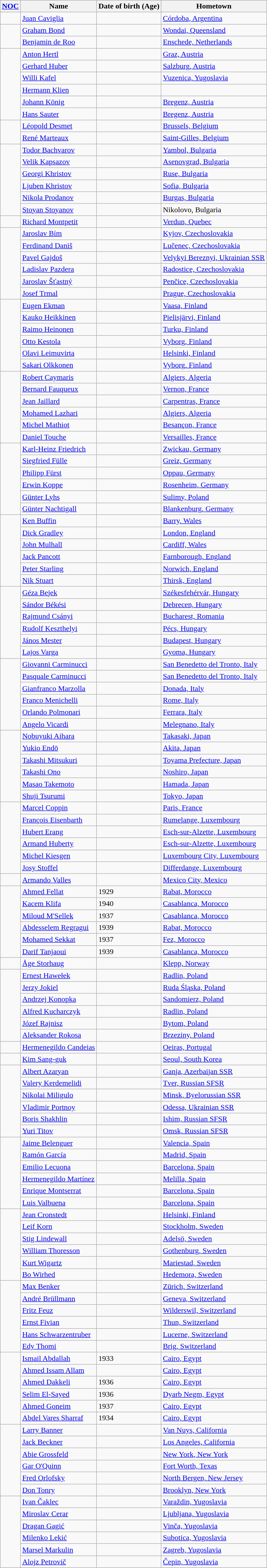<table class="wikitable sortable">
<tr>
<th><a href='#'>NOC</a></th>
<th>Name</th>
<th>Date of birth (Age)</th>
<th>Hometown</th>
</tr>
<tr>
<td></td>
<td><a href='#'>Juan Caviglia</a></td>
<td></td>
<td><a href='#'>Córdoba, Argentina</a></td>
</tr>
<tr>
<td rowspan="2"></td>
<td><a href='#'>Graham Bond</a></td>
<td></td>
<td><a href='#'>Wondai, Queensland</a></td>
</tr>
<tr>
<td><a href='#'>Benjamin de Roo</a></td>
<td></td>
<td><a href='#'>Enschede, Netherlands</a></td>
</tr>
<tr>
<td rowspan="6"></td>
<td><a href='#'>Anton Hertl</a></td>
<td></td>
<td><a href='#'>Graz, Austria</a></td>
</tr>
<tr>
<td><a href='#'>Gerhard Huber</a></td>
<td></td>
<td><a href='#'>Salzburg, Austria</a></td>
</tr>
<tr>
<td><a href='#'>Willi Kafel</a></td>
<td></td>
<td><a href='#'>Vuzenica, Yugoslavia</a></td>
</tr>
<tr>
<td><a href='#'>Hermann Klien</a></td>
<td></td>
<td></td>
</tr>
<tr>
<td><a href='#'>Johann König</a></td>
<td></td>
<td><a href='#'>Bregenz, Austria</a></td>
</tr>
<tr>
<td><a href='#'>Hans Sauter</a></td>
<td></td>
<td><a href='#'>Bregenz, Austria</a></td>
</tr>
<tr>
<td rowspan="2"></td>
<td><a href='#'>Léopold Desmet</a></td>
<td></td>
<td><a href='#'>Brussels, Belgium</a></td>
</tr>
<tr>
<td><a href='#'>René Marteaux</a></td>
<td></td>
<td><a href='#'>Saint-Gilles, Belgium</a></td>
</tr>
<tr>
<td rowspan="6"></td>
<td><a href='#'>Todor Bachvarov</a></td>
<td></td>
<td><a href='#'>Yambol, Bulgaria</a></td>
</tr>
<tr>
<td><a href='#'>Velik Kapsazov</a></td>
<td></td>
<td><a href='#'>Asenovgrad, Bulgaria</a></td>
</tr>
<tr>
<td><a href='#'>Georgi Khristov</a></td>
<td></td>
<td><a href='#'>Ruse, Bulgaria</a></td>
</tr>
<tr>
<td><a href='#'>Ljuben Khristov</a></td>
<td></td>
<td><a href='#'>Sofia, Bulgaria</a></td>
</tr>
<tr>
<td><a href='#'>Nikola Prodanov</a></td>
<td></td>
<td><a href='#'>Burgas, Bulgaria</a></td>
</tr>
<tr>
<td><a href='#'>Stoyan Stoyanov</a></td>
<td></td>
<td>Nikolovo, Bulgaria</td>
</tr>
<tr>
<td></td>
<td><a href='#'>Richard Montpetit</a></td>
<td></td>
<td><a href='#'>Verdun, Quebec</a></td>
</tr>
<tr>
<td rowspan="6"></td>
<td><a href='#'>Jaroslav Bím</a></td>
<td></td>
<td><a href='#'>Kyjov, Czechoslovakia</a></td>
</tr>
<tr>
<td><a href='#'>Ferdinand Daniš</a></td>
<td></td>
<td><a href='#'>Lučenec, Czechoslovakia</a></td>
</tr>
<tr>
<td><a href='#'>Pavel Gajdoš</a></td>
<td></td>
<td><a href='#'>Velykyi Bereznyi, Ukrainian SSR</a></td>
</tr>
<tr>
<td><a href='#'>Ladislav Pazdera</a></td>
<td></td>
<td><a href='#'>Radostice, Czechoslovakia</a></td>
</tr>
<tr>
<td><a href='#'>Jaroslav Šťastný</a></td>
<td></td>
<td><a href='#'>Penčice, Czechoslovakia</a></td>
</tr>
<tr>
<td><a href='#'>Josef Trmal</a></td>
<td></td>
<td><a href='#'>Prague, Czechoslovakia</a></td>
</tr>
<tr>
<td rowspan="6"></td>
<td><a href='#'>Eugen Ekman</a></td>
<td></td>
<td><a href='#'>Vaasa, Finland</a></td>
</tr>
<tr>
<td><a href='#'>Kauko Heikkinen</a></td>
<td></td>
<td><a href='#'>Pielisjärvi, Finland</a></td>
</tr>
<tr>
<td><a href='#'>Raimo Heinonen</a></td>
<td></td>
<td><a href='#'>Turku, Finland</a></td>
</tr>
<tr>
<td><a href='#'>Otto Kestola</a></td>
<td></td>
<td><a href='#'>Vyborg, Finland</a></td>
</tr>
<tr>
<td><a href='#'>Olavi Leimuvirta</a></td>
<td></td>
<td><a href='#'>Helsinki, Finland</a></td>
</tr>
<tr>
<td><a href='#'>Sakari Olkkonen</a></td>
<td></td>
<td><a href='#'>Vyborg, Finland</a></td>
</tr>
<tr>
<td rowspan="6"></td>
<td><a href='#'>Robert Caymaris</a></td>
<td></td>
<td><a href='#'>Algiers, Algeria</a></td>
</tr>
<tr>
<td><a href='#'>Bernard Fauqueux</a></td>
<td></td>
<td><a href='#'>Vernon, France</a></td>
</tr>
<tr>
<td><a href='#'>Jean Jaillard</a></td>
<td></td>
<td><a href='#'>Carpentras, France</a></td>
</tr>
<tr>
<td><a href='#'>Mohamed Lazhari</a></td>
<td></td>
<td><a href='#'>Algiers, Algeria</a></td>
</tr>
<tr>
<td><a href='#'>Michel Mathiot</a></td>
<td></td>
<td><a href='#'>Besançon, France</a></td>
</tr>
<tr>
<td><a href='#'>Daniel Touche</a></td>
<td></td>
<td><a href='#'>Versailles, France</a></td>
</tr>
<tr>
<td rowspan="6"></td>
<td><a href='#'>Karl-Heinz Friedrich</a></td>
<td></td>
<td><a href='#'>Zwickau, Germany</a></td>
</tr>
<tr>
<td><a href='#'>Siegfried Fülle</a></td>
<td></td>
<td><a href='#'>Greiz, Germany</a></td>
</tr>
<tr>
<td><a href='#'>Philipp Fürst</a></td>
<td></td>
<td><a href='#'>Oppau, Germany</a></td>
</tr>
<tr>
<td><a href='#'>Erwin Koppe</a></td>
<td></td>
<td><a href='#'>Rosenheim, Germany</a></td>
</tr>
<tr>
<td><a href='#'>Günter Lyhs</a></td>
<td></td>
<td><a href='#'>Sulimy, Poland</a></td>
</tr>
<tr>
<td><a href='#'>Günter Nachtigall</a></td>
<td></td>
<td><a href='#'>Blankenburg, Germany</a></td>
</tr>
<tr>
<td rowspan="6"></td>
<td><a href='#'>Ken Buffin</a></td>
<td></td>
<td><a href='#'>Barry, Wales</a></td>
</tr>
<tr>
<td><a href='#'>Dick Gradley</a></td>
<td></td>
<td><a href='#'>London, England</a></td>
</tr>
<tr>
<td><a href='#'>John Mulhall</a></td>
<td></td>
<td><a href='#'>Cardiff, Wales</a></td>
</tr>
<tr>
<td><a href='#'>Jack Pancott</a></td>
<td></td>
<td><a href='#'>Farnborough, England</a></td>
</tr>
<tr>
<td><a href='#'>Peter Starling</a></td>
<td></td>
<td><a href='#'>Norwich, England</a></td>
</tr>
<tr>
<td><a href='#'>Nik Stuart</a></td>
<td></td>
<td><a href='#'>Thirsk, England</a></td>
</tr>
<tr>
<td rowspan="6"></td>
<td><a href='#'>Géza Bejek</a></td>
<td></td>
<td><a href='#'>Székesfehérvár, Hungary</a></td>
</tr>
<tr>
<td><a href='#'>Sándor Békési</a></td>
<td></td>
<td><a href='#'>Debrecen, Hungary</a></td>
</tr>
<tr>
<td><a href='#'>Rajmund Csányi</a></td>
<td></td>
<td><a href='#'>Bucharest, Romania</a></td>
</tr>
<tr>
<td><a href='#'>Rudolf Keszthelyi</a></td>
<td></td>
<td><a href='#'>Pécs, Hungary</a></td>
</tr>
<tr>
<td><a href='#'>János Mester</a></td>
<td></td>
<td><a href='#'>Budapest, Hungary</a></td>
</tr>
<tr>
<td><a href='#'>Lajos Varga</a></td>
<td></td>
<td><a href='#'>Gyoma, Hungary</a></td>
</tr>
<tr>
<td rowspan="6"></td>
<td><a href='#'>Giovanni Carminucci</a></td>
<td></td>
<td><a href='#'>San Benedetto del Tronto, Italy</a></td>
</tr>
<tr>
<td><a href='#'>Pasquale Carminucci</a></td>
<td></td>
<td><a href='#'>San Benedetto del Tronto, Italy</a></td>
</tr>
<tr>
<td><a href='#'>Gianfranco Marzolla</a></td>
<td></td>
<td><a href='#'>Donada, Italy</a></td>
</tr>
<tr>
<td><a href='#'>Franco Menichelli</a></td>
<td></td>
<td><a href='#'>Rome, Italy</a></td>
</tr>
<tr>
<td><a href='#'>Orlando Polmonari</a></td>
<td></td>
<td><a href='#'>Ferrara, Italy</a></td>
</tr>
<tr>
<td><a href='#'>Angelo Vicardi</a></td>
<td></td>
<td><a href='#'>Melegnano, Italy</a></td>
</tr>
<tr>
<td rowspan="6"></td>
<td><a href='#'>Nobuyuki Aihara</a></td>
<td></td>
<td><a href='#'>Takasaki, Japan</a></td>
</tr>
<tr>
<td><a href='#'>Yukio Endō</a></td>
<td></td>
<td><a href='#'>Akita, Japan</a></td>
</tr>
<tr>
<td><a href='#'>Takashi Mitsukuri</a></td>
<td></td>
<td><a href='#'>Toyama Prefecture, Japan</a></td>
</tr>
<tr>
<td><a href='#'>Takashi Ono</a></td>
<td></td>
<td><a href='#'>Noshiro, Japan</a></td>
</tr>
<tr>
<td><a href='#'>Masao Takemoto</a></td>
<td></td>
<td><a href='#'>Hamada, Japan</a></td>
</tr>
<tr>
<td><a href='#'>Shuji Tsurumi</a></td>
<td></td>
<td><a href='#'>Tokyo, Japan</a></td>
</tr>
<tr>
<td rowspan="6"></td>
<td><a href='#'>Marcel Coppin</a></td>
<td></td>
<td><a href='#'>Paris, France</a></td>
</tr>
<tr>
<td><a href='#'>François Eisenbarth</a></td>
<td></td>
<td><a href='#'>Rumelange, Luxembourg</a></td>
</tr>
<tr>
<td><a href='#'>Hubert Erang</a></td>
<td></td>
<td><a href='#'>Esch-sur-Alzette, Luxembourg</a></td>
</tr>
<tr>
<td><a href='#'>Armand Huberty</a></td>
<td></td>
<td><a href='#'>Esch-sur-Alzette, Luxembourg</a></td>
</tr>
<tr>
<td><a href='#'>Michel Kiesgen</a></td>
<td></td>
<td><a href='#'>Luxembourg City, Luxembourg</a></td>
</tr>
<tr>
<td><a href='#'>Josy Stoffel</a></td>
<td></td>
<td><a href='#'>Differdange, Luxembourg</a></td>
</tr>
<tr>
<td></td>
<td><a href='#'>Armando Valles</a></td>
<td></td>
<td><a href='#'>Mexico City, Mexico</a></td>
</tr>
<tr>
<td rowspan="6"></td>
<td><a href='#'>Ahmed Fellat</a></td>
<td>1929</td>
<td><a href='#'>Rabat, Morocco</a></td>
</tr>
<tr>
<td><a href='#'>Kacem Klifa</a></td>
<td>1940</td>
<td><a href='#'>Casablanca, Morocco</a></td>
</tr>
<tr>
<td><a href='#'>Miloud M'Sellek</a></td>
<td>1937</td>
<td><a href='#'>Casablanca, Morocco</a></td>
</tr>
<tr>
<td><a href='#'>Abdesselem Regragui</a></td>
<td>1939</td>
<td><a href='#'>Rabat, Morocco</a></td>
</tr>
<tr>
<td><a href='#'>Mohamed Sekkat</a></td>
<td>1937</td>
<td><a href='#'>Fez, Morocco</a></td>
</tr>
<tr>
<td><a href='#'>Darif Tanjaoui</a></td>
<td>1939</td>
<td><a href='#'>Casablanca, Morocco</a></td>
</tr>
<tr>
<td></td>
<td><a href='#'>Åge Storhaug</a></td>
<td></td>
<td><a href='#'>Klepp, Norway</a></td>
</tr>
<tr>
<td rowspan="6"></td>
<td><a href='#'>Ernest Hawełek</a></td>
<td></td>
<td><a href='#'>Radlin, Poland</a></td>
</tr>
<tr>
<td><a href='#'>Jerzy Jokiel</a></td>
<td></td>
<td><a href='#'>Ruda Śląska, Poland</a></td>
</tr>
<tr>
<td><a href='#'>Andrzej Konopka</a></td>
<td></td>
<td><a href='#'>Sandomierz, Poland</a></td>
</tr>
<tr>
<td><a href='#'>Alfred Kucharczyk</a></td>
<td></td>
<td><a href='#'>Radlin, Poland</a></td>
</tr>
<tr>
<td><a href='#'>Józef Rajnisz</a></td>
<td></td>
<td><a href='#'>Bytom, Poland</a></td>
</tr>
<tr>
<td><a href='#'>Aleksander Rokosa</a></td>
<td></td>
<td><a href='#'>Brzeziny, Poland</a></td>
</tr>
<tr>
<td></td>
<td><a href='#'>Hermenegildo Candeias</a></td>
<td></td>
<td><a href='#'>Oeiras, Portugal</a></td>
</tr>
<tr>
<td></td>
<td><a href='#'>Kim Sang-guk</a></td>
<td></td>
<td><a href='#'>Seoul, South Korea</a></td>
</tr>
<tr>
<td rowspan="6"></td>
<td><a href='#'>Albert Azaryan</a></td>
<td></td>
<td><a href='#'>Ganja, Azerbaijan SSR</a></td>
</tr>
<tr>
<td><a href='#'>Valery Kerdemelidi</a></td>
<td></td>
<td><a href='#'>Tver, Russian SFSR</a></td>
</tr>
<tr>
<td><a href='#'>Nikolai Miligulo</a></td>
<td></td>
<td><a href='#'>Minsk, Byelorussian SSR</a></td>
</tr>
<tr>
<td><a href='#'>Vladimir Portnoy</a></td>
<td></td>
<td><a href='#'>Odessa, Ukrainian SSR</a></td>
</tr>
<tr>
<td><a href='#'>Boris Shakhlin</a></td>
<td></td>
<td><a href='#'>Ishim, Russian SFSR</a></td>
</tr>
<tr>
<td><a href='#'>Yuri Titov</a></td>
<td></td>
<td><a href='#'>Omsk, Russian SFSR</a></td>
</tr>
<tr>
<td rowspan="6"></td>
<td><a href='#'>Jaime Belenguer</a></td>
<td></td>
<td><a href='#'>Valencia, Spain</a></td>
</tr>
<tr>
<td><a href='#'>Ramón García</a></td>
<td></td>
<td><a href='#'>Madrid, Spain</a></td>
</tr>
<tr>
<td><a href='#'>Emilio Lecuona</a></td>
<td></td>
<td><a href='#'>Barcelona, Spain</a></td>
</tr>
<tr>
<td><a href='#'>Hermenegildo Martínez</a></td>
<td></td>
<td><a href='#'>Melilla, Spain</a></td>
</tr>
<tr>
<td><a href='#'>Enrique Montserrat</a></td>
<td></td>
<td><a href='#'>Barcelona, Spain</a></td>
</tr>
<tr>
<td><a href='#'>Luis Valbuena</a></td>
<td></td>
<td><a href='#'>Barcelona, Spain</a></td>
</tr>
<tr>
<td rowspan="6"></td>
<td><a href='#'>Jean Cronstedt</a></td>
<td></td>
<td><a href='#'>Helsinki, Finland</a></td>
</tr>
<tr>
<td><a href='#'>Leif Korn</a></td>
<td></td>
<td><a href='#'>Stockholm, Sweden</a></td>
</tr>
<tr>
<td><a href='#'>Stig Lindewall</a></td>
<td></td>
<td><a href='#'>Adelsö, Sweden</a></td>
</tr>
<tr>
<td><a href='#'>William Thoresson</a></td>
<td></td>
<td><a href='#'>Gothenburg, Sweden</a></td>
</tr>
<tr>
<td><a href='#'>Kurt Wigartz</a></td>
<td></td>
<td><a href='#'>Mariestad, Sweden</a></td>
</tr>
<tr>
<td><a href='#'>Bo Wirhed</a></td>
<td></td>
<td><a href='#'>Hedemora, Sweden</a></td>
</tr>
<tr>
<td rowspan="6"></td>
<td><a href='#'>Max Benker</a></td>
<td></td>
<td><a href='#'>Zürich, Switzerland</a></td>
</tr>
<tr>
<td><a href='#'>André Brüllmann</a></td>
<td></td>
<td><a href='#'>Geneva, Switzerland</a></td>
</tr>
<tr>
<td><a href='#'>Fritz Feuz</a></td>
<td></td>
<td><a href='#'>Wilderswil, Switzerland</a></td>
</tr>
<tr>
<td><a href='#'>Ernst Fivian</a></td>
<td></td>
<td><a href='#'>Thun, Switzerland</a></td>
</tr>
<tr>
<td><a href='#'>Hans Schwarzentruber</a></td>
<td></td>
<td><a href='#'>Lucerne, Switzerland</a></td>
</tr>
<tr>
<td><a href='#'>Edy Thomi</a></td>
<td></td>
<td><a href='#'>Brig, Switzerland</a></td>
</tr>
<tr>
<td rowspan="6"></td>
<td><a href='#'>Ismail Abdallah</a></td>
<td>1933</td>
<td><a href='#'>Cairo, Egypt</a></td>
</tr>
<tr>
<td><a href='#'>Ahmed Issam Allam</a></td>
<td></td>
<td><a href='#'>Cairo, Egypt</a></td>
</tr>
<tr>
<td><a href='#'>Ahmed Dakkeli</a></td>
<td>1936</td>
<td><a href='#'>Cairo, Egypt</a></td>
</tr>
<tr>
<td><a href='#'>Selim El-Sayed</a></td>
<td>1936</td>
<td><a href='#'>Dyarb Negm, Egypt</a></td>
</tr>
<tr>
<td><a href='#'>Ahmed Goneim</a></td>
<td>1937</td>
<td><a href='#'>Cairo, Egypt</a></td>
</tr>
<tr>
<td><a href='#'>Abdel Vares Sharraf</a></td>
<td>1934</td>
<td><a href='#'>Cairo, Egypt</a></td>
</tr>
<tr>
<td rowspan="6"></td>
<td><a href='#'>Larry Banner</a></td>
<td></td>
<td><a href='#'>Van Nuys, California</a></td>
</tr>
<tr>
<td><a href='#'>Jack Beckner</a></td>
<td></td>
<td><a href='#'>Los Angeles, California</a></td>
</tr>
<tr>
<td><a href='#'>Abie Grossfeld</a></td>
<td></td>
<td><a href='#'>New York, New York</a></td>
</tr>
<tr>
<td><a href='#'>Gar O'Quinn</a></td>
<td></td>
<td><a href='#'>Fort Worth, Texas</a></td>
</tr>
<tr>
<td><a href='#'>Fred Orlofsky</a></td>
<td></td>
<td><a href='#'>North Bergen, New Jersey</a></td>
</tr>
<tr>
<td><a href='#'>Don Tonry</a></td>
<td></td>
<td><a href='#'>Brooklyn, New York</a></td>
</tr>
<tr>
<td rowspan="6"></td>
<td><a href='#'>Ivan Čaklec</a></td>
<td></td>
<td><a href='#'>Varaždin, Yugoslavia</a></td>
</tr>
<tr>
<td><a href='#'>Miroslav Cerar</a></td>
<td></td>
<td><a href='#'>Ljubljana, Yugoslavia</a></td>
</tr>
<tr>
<td><a href='#'>Dragan Gagić</a></td>
<td></td>
<td><a href='#'>Vinča, Yugoslavia</a></td>
</tr>
<tr>
<td><a href='#'>Milenko Lekić</a></td>
<td></td>
<td><a href='#'>Subotica, Yugoslavia</a></td>
</tr>
<tr>
<td><a href='#'>Marsel Markulin</a></td>
<td></td>
<td><a href='#'>Zagreb, Yugoslavia</a></td>
</tr>
<tr>
<td><a href='#'>Alojz Petrovič</a></td>
<td></td>
<td><a href='#'>Čepin, Yugoslavia</a></td>
</tr>
</table>
